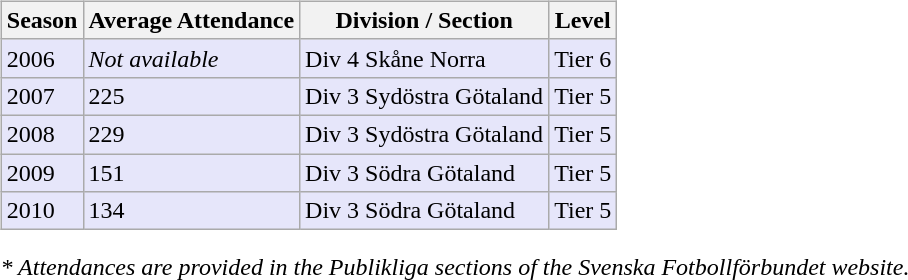<table>
<tr>
<td valign="top" width=0%><br><table class="wikitable">
<tr style="background:#f0f6fa;">
<th><strong>Season</strong></th>
<th><strong>Average Attendance</strong></th>
<th><strong>Division / Section</strong></th>
<th><strong>Level</strong></th>
</tr>
<tr>
<td style="background:#E6E6FA;">2006</td>
<td style="background:#E6E6FA;"><em>Not available</em></td>
<td style="background:#E6E6FA;">Div 4 Skåne Norra</td>
<td style="background:#E6E6FA;">Tier 6</td>
</tr>
<tr>
<td style="background:#E6E6FA;">2007</td>
<td style="background:#E6E6FA;">225</td>
<td style="background:#E6E6FA;">Div 3 Sydöstra Götaland</td>
<td style="background:#E6E6FA;">Tier 5</td>
</tr>
<tr>
<td style="background:#E6E6FA;">2008</td>
<td style="background:#E6E6FA;">229</td>
<td style="background:#E6E6FA;">Div 3 Sydöstra Götaland</td>
<td style="background:#E6E6FA;">Tier 5</td>
</tr>
<tr>
<td style="background:#E6E6FA;">2009</td>
<td style="background:#E6E6FA;">151</td>
<td style="background:#E6E6FA;">Div 3 Södra Götaland</td>
<td style="background:#E6E6FA;">Tier 5</td>
</tr>
<tr>
<td style="background:#E6E6FA;">2010</td>
<td style="background:#E6E6FA;">134</td>
<td style="background:#E6E6FA;">Div 3 Södra Götaland</td>
<td style="background:#E6E6FA;">Tier 5</td>
</tr>
</table>
<em>* Attendances are provided in the Publikliga sections of the Svenska Fotbollförbundet website.</em></td>
</tr>
</table>
